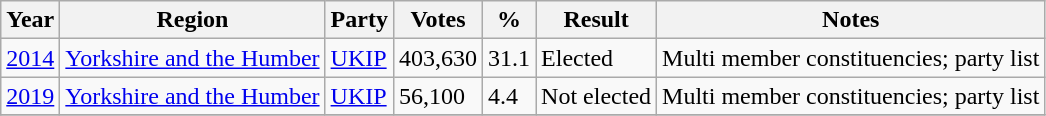<table class="wikitable">
<tr>
<th>Year</th>
<th>Region</th>
<th>Party</th>
<th>Votes</th>
<th>%</th>
<th>Result</th>
<th>Notes</th>
</tr>
<tr>
<td><a href='#'>2014</a></td>
<td><a href='#'>Yorkshire and the Humber</a></td>
<td><a href='#'>UKIP</a></td>
<td>403,630</td>
<td>31.1</td>
<td>Elected</td>
<td>Multi member constituencies; party list</td>
</tr>
<tr>
<td><a href='#'>2019</a></td>
<td><a href='#'>Yorkshire and the Humber</a></td>
<td><a href='#'>UKIP</a></td>
<td>56,100</td>
<td>4.4</td>
<td>Not elected</td>
<td>Multi member constituencies; party list</td>
</tr>
<tr>
</tr>
</table>
